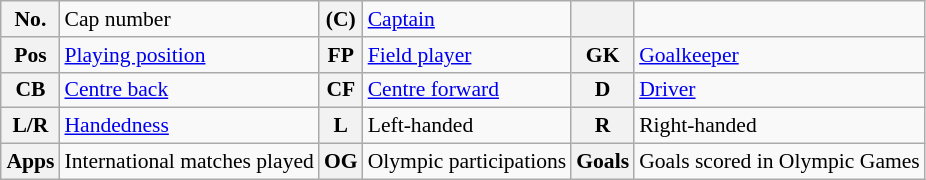<table class="wikitable" style="text-align: left; font-size: 90%; margin-left: 1em;">
<tr>
<th>No.</th>
<td>Cap number</td>
<th>(C)</th>
<td><a href='#'>Captain</a></td>
<th></th>
<td></td>
</tr>
<tr>
<th>Pos</th>
<td><a href='#'>Playing position</a></td>
<th>FP</th>
<td><a href='#'>Field player</a></td>
<th>GK</th>
<td><a href='#'>Goalkeeper</a></td>
</tr>
<tr>
<th>CB</th>
<td><a href='#'>Centre back</a></td>
<th>CF</th>
<td><a href='#'>Centre forward</a></td>
<th>D</th>
<td><a href='#'>Driver</a></td>
</tr>
<tr>
<th>L/R</th>
<td><a href='#'>Handedness</a></td>
<th>L</th>
<td>Left-handed</td>
<th>R</th>
<td>Right-handed</td>
</tr>
<tr>
<th>Apps</th>
<td>International matches played</td>
<th>OG</th>
<td>Olympic participations</td>
<th>Goals</th>
<td>Goals scored in Olympic Games</td>
</tr>
</table>
